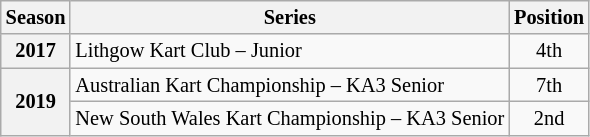<table class="wikitable" style="font-size: 85%; text-align:center">
<tr>
<th>Season</th>
<th>Series</th>
<th>Position</th>
</tr>
<tr>
<th>2017</th>
<td style="text-align:left">Lithgow Kart Club – Junior</td>
<td>4th</td>
</tr>
<tr>
<th rowspan=2>2019</th>
<td style="text-align:left">Australian Kart Championship – KA3 Senior</td>
<td>7th</td>
</tr>
<tr>
<td style="text-align:left">New South Wales Kart Championship – KA3 Senior</td>
<td>2nd</td>
</tr>
</table>
